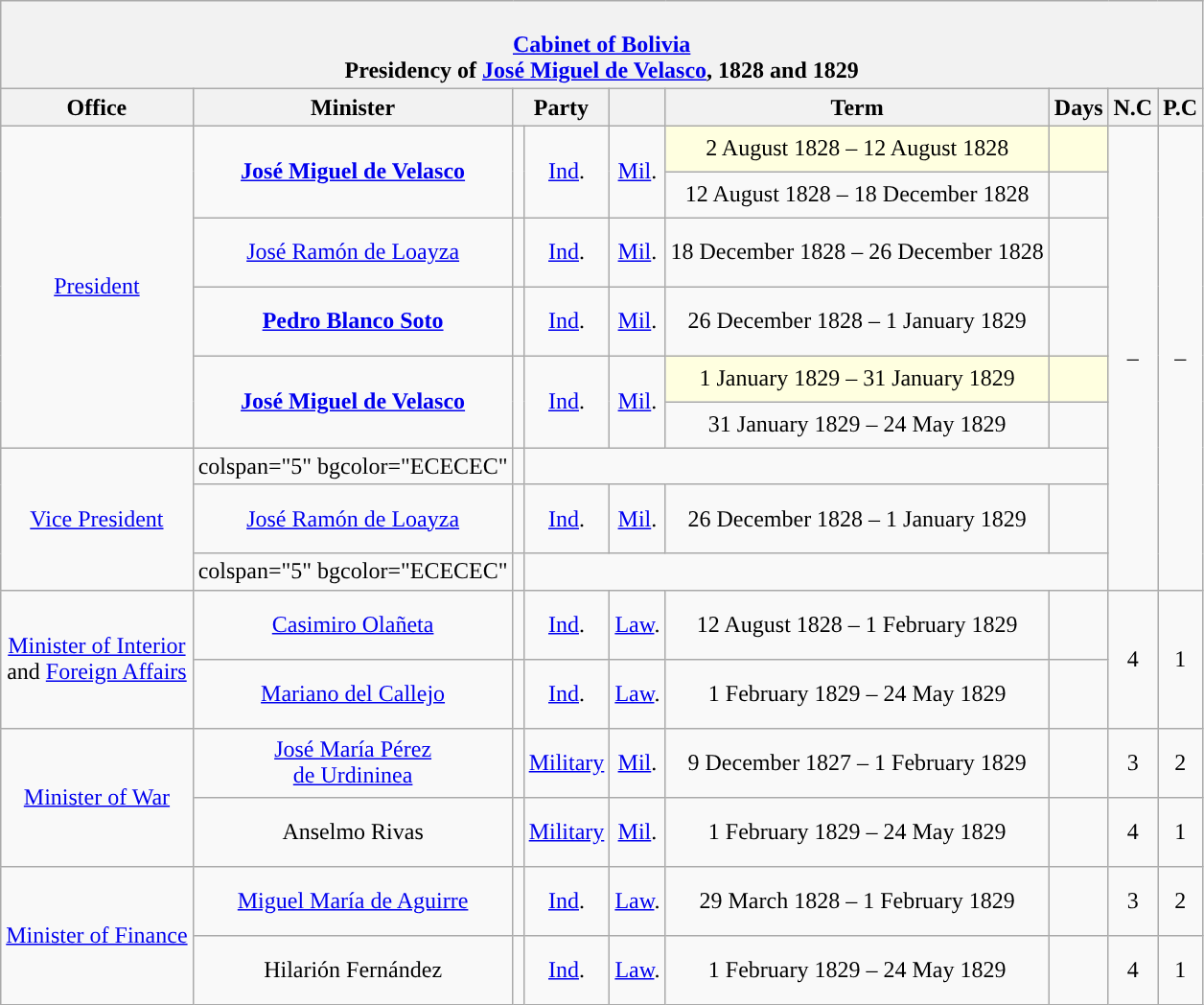<table class="wikitable" style="text-align:center;">
<tr>
<th colspan="9" style="background-color:"><br><a href='#'>Cabinet of Bolivia</a><br>Presidency of <a href='#'>José Miguel de Velasco</a>, 1828 and 1829</th>
</tr>
<tr style="font-weight:bold;">
<th>Office</th>
<th>Minister</th>
<th colspan="2">Party</th>
<th></th>
<th>Term</th>
<th>Days</th>
<th>N.C</th>
<th>P.C<br></th>
</tr>
<tr style="height:2em;">
<td rowspan="6"><a href='#'>President</a></td>
<td rowspan="2"><strong><a href='#'>José Miguel de Velasco</a></strong></td>
<td rowspan="2" style="background:"></td>
<td rowspan="2"><a href='#'>Ind</a>.</td>
<td rowspan="2"><a href='#'>Mil</a>.</td>
<td style="background-color:#FFFFE0">2 August 1828 – 12 August 1828</td>
<td style="background-color:#FFFFE0"></td>
<td rowspan="9">–</td>
<td rowspan="9">–</td>
</tr>
<tr style="height:2em;">
<td>12 August 1828 – 18 December 1828</td>
<td></td>
</tr>
<tr style="height:3em;" style="background-color:#FFFFE0">
<td><a href='#'>José Ramón de Loayza</a></td>
<td style="background:"></td>
<td><a href='#'>Ind</a>.</td>
<td><a href='#'>Mil</a>.</td>
<td>18 December 1828 – 26 December 1828</td>
<td></td>
</tr>
<tr style="height:3em;">
<td><strong><a href='#'>Pedro Blanco Soto</a></strong></td>
<td style="background:"></td>
<td><a href='#'>Ind</a>.</td>
<td><a href='#'>Mil</a>.</td>
<td>26 December 1828 – 1 January 1829</td>
<td></td>
</tr>
<tr style="height:2em;">
<td rowspan="2"><strong><a href='#'>José Miguel de Velasco</a></strong></td>
<td rowspan="2" style="background:"></td>
<td rowspan="2"><a href='#'>Ind</a>.</td>
<td rowspan="2"><a href='#'>Mil</a>.</td>
<td style="background-color:#FFFFE0">1 January 1829 – 31 January 1829</td>
<td style="background-color:#FFFFE0"></td>
</tr>
<tr style="height:2em;">
<td>31 January 1829 – 24 May 1829</td>
<td><br></td>
</tr>
<tr>
<td rowspan="3"><a href='#'>Vice President</a></td>
<td>colspan="5" bgcolor="ECECEC" </td>
<td></td>
</tr>
<tr style="height:3em;">
<td><a href='#'>José Ramón de Loayza</a></td>
<td style="background:"></td>
<td><a href='#'>Ind</a>.</td>
<td><a href='#'>Mil</a>.</td>
<td>26 December 1828 – 1 January 1829</td>
<td></td>
</tr>
<tr>
<td>colspan="5" bgcolor="ECECEC" </td>
<td><br></td>
</tr>
<tr style="height:3em;">
<td rowspan="2"><a href='#'>Minister of Interior</a><br>and <a href='#'>Foreign Affairs</a></td>
<td><a href='#'>Casimiro Olañeta</a></td>
<td style="background:"></td>
<td><a href='#'>Ind</a>.</td>
<td><a href='#'>Law</a>.</td>
<td>12 August 1828 – 1 February 1829</td>
<td></td>
<td rowspan="2">4</td>
<td rowspan="2">1</td>
</tr>
<tr style="height:3em;">
<td><a href='#'>Mariano del Callejo</a></td>
<td style="background:"></td>
<td><a href='#'>Ind</a>.</td>
<td><a href='#'>Law</a>.</td>
<td>1 February 1829 – 24 May 1829</td>
<td><br></td>
</tr>
<tr style="height:3em;">
<td rowspan="2"><a href='#'>Minister of War</a></td>
<td><a href='#'>José María Pérez<br>de Urdininea</a></td>
<td style="background:"></td>
<td><a href='#'>Military</a></td>
<td><a href='#'>Mil</a>.</td>
<td>9 December 1827 – 1 February 1829</td>
<td></td>
<td>3</td>
<td>2</td>
</tr>
<tr style="height:3em;">
<td>Anselmo Rivas</td>
<td style="background:"></td>
<td><a href='#'>Military</a></td>
<td><a href='#'>Mil</a>.</td>
<td>1 February 1829 – 24 May 1829</td>
<td></td>
<td>4</td>
<td>1<br></td>
</tr>
<tr style="height:3em;">
<td rowspan="2"><a href='#'>Minister of Finance</a></td>
<td><a href='#'>Miguel María de Aguirre</a></td>
<td style="background:"></td>
<td><a href='#'>Ind</a>.</td>
<td><a href='#'>Law</a>.</td>
<td>29 March 1828 – 1 February 1829</td>
<td></td>
<td>3</td>
<td>2</td>
</tr>
<tr style="height:3em;">
<td>Hilarión Fernández</td>
<td style="background:"></td>
<td><a href='#'>Ind</a>.</td>
<td><a href='#'>Law</a>.</td>
<td>1 February 1829 – 24 May 1829</td>
<td></td>
<td>4</td>
<td>1</td>
</tr>
</table>
